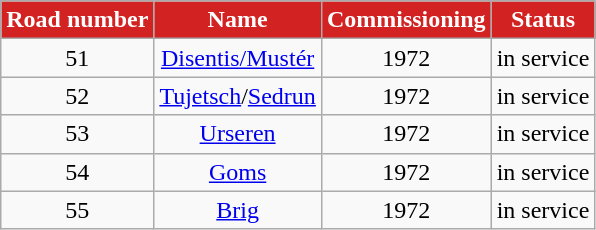<table class="wikitable">
<tr bgcolor="#D22222" align="center" span style="color:#ffffff">
<td><strong>Road number</strong></td>
<td><strong>Name</strong></td>
<td><strong>Commissioning</strong></td>
<td><strong>Status</strong></td>
</tr>
<tr align="center">
<td>51</td>
<td><a href='#'>Disentis/Mustér</a></td>
<td>1972</td>
<td>in service</td>
</tr>
<tr align="center">
<td>52</td>
<td><a href='#'>Tujetsch</a>/<a href='#'>Sedrun</a></td>
<td>1972</td>
<td>in service</td>
</tr>
<tr align="center">
<td>53</td>
<td><a href='#'>Urseren</a></td>
<td>1972</td>
<td>in service</td>
</tr>
<tr align="center">
<td>54</td>
<td><a href='#'>Goms</a></td>
<td>1972</td>
<td>in service</td>
</tr>
<tr align="center">
<td>55</td>
<td><a href='#'>Brig</a></td>
<td>1972</td>
<td>in service</td>
</tr>
</table>
